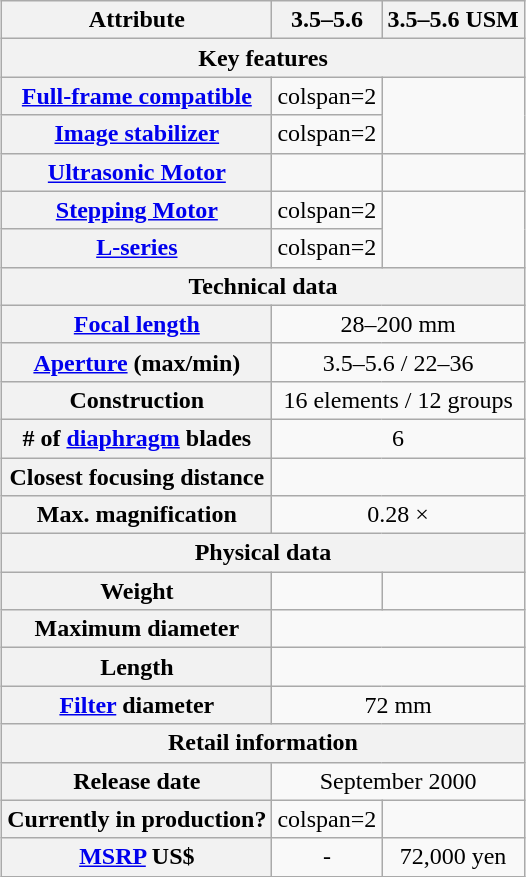<table class="wikitable" style="margin: 1em auto; text-align:center;">
<tr>
<th>Attribute</th>
<th>3.5–5.6</th>
<th>3.5–5.6 USM</th>
</tr>
<tr>
<th colspan=3>Key features</th>
</tr>
<tr>
<th><a href='#'>Full-frame compatible</a></th>
<td>colspan=2 </td>
</tr>
<tr>
<th><a href='#'>Image stabilizer</a></th>
<td>colspan=2 </td>
</tr>
<tr>
<th><a href='#'>Ultrasonic Motor</a></th>
<td></td>
<td></td>
</tr>
<tr>
<th><a href='#'>Stepping Motor</a></th>
<td>colspan=2 </td>
</tr>
<tr>
<th><a href='#'>L-series</a></th>
<td>colspan=2 </td>
</tr>
<tr>
<th colspan=3>Technical data</th>
</tr>
<tr>
<th><a href='#'>Focal length</a></th>
<td colspan=2>28–200 mm</td>
</tr>
<tr>
<th><a href='#'>Aperture</a> (max/min)</th>
<td colspan=2>3.5–5.6 / 22–36</td>
</tr>
<tr>
<th>Construction</th>
<td colspan=2>16 elements / 12 groups</td>
</tr>
<tr>
<th># of <a href='#'>diaphragm</a> blades</th>
<td colspan=2>6</td>
</tr>
<tr>
<th>Closest focusing distance</th>
<td colspan=2></td>
</tr>
<tr>
<th>Max. magnification</th>
<td colspan=2>0.28 ×</td>
</tr>
<tr>
<th colspan=3>Physical data</th>
</tr>
<tr>
<th>Weight</th>
<td></td>
<td></td>
</tr>
<tr>
<th>Maximum diameter</th>
<td colspan=2></td>
</tr>
<tr>
<th>Length</th>
<td colspan=2></td>
</tr>
<tr>
<th><a href='#'>Filter</a> diameter</th>
<td colspan=2>72 mm</td>
</tr>
<tr>
<th colspan=3>Retail information</th>
</tr>
<tr>
<th>Release date</th>
<td colspan=2>September 2000</td>
</tr>
<tr>
<th>Currently in production?</th>
<td>colspan=2 </td>
</tr>
<tr>
<th><a href='#'>MSRP</a> US$</th>
<td>-</td>
<td>72,000 yen</td>
</tr>
</table>
